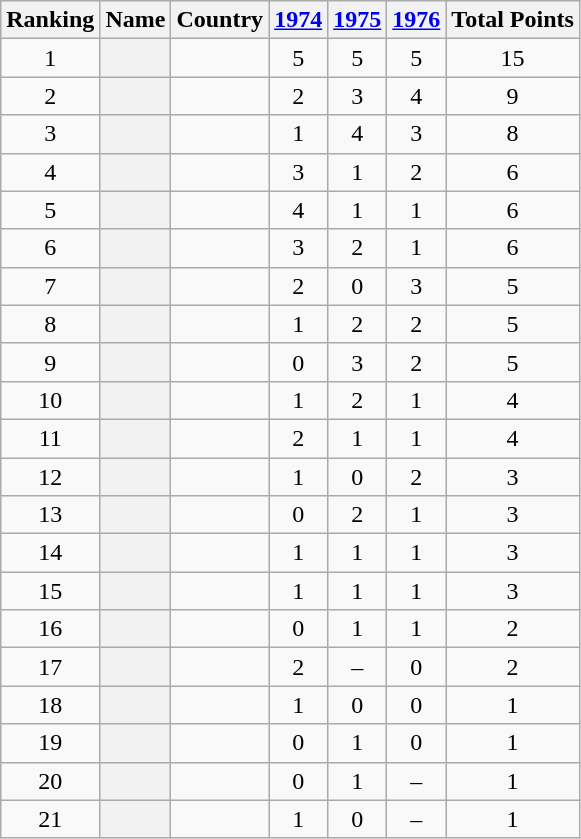<table class="wikitable sortable" style="text-align:center">
<tr>
<th scope=col>Ranking</th>
<th scope=col>Name</th>
<th scope=col>Country</th>
<th scope=col><a href='#'>1974</a></th>
<th scope=col><a href='#'>1975</a></th>
<th scope=col><a href='#'>1976</a></th>
<th scope=col>Total Points</th>
</tr>
<tr>
<td>1</td>
<th scope=row></th>
<td></td>
<td>5</td>
<td>5</td>
<td>5</td>
<td>15</td>
</tr>
<tr>
<td>2</td>
<th scope=row></th>
<td></td>
<td>2</td>
<td>3</td>
<td>4</td>
<td>9</td>
</tr>
<tr>
<td>3</td>
<th scope=row></th>
<td></td>
<td>1</td>
<td>4</td>
<td>3</td>
<td>8</td>
</tr>
<tr>
<td>4</td>
<th scope=row></th>
<td></td>
<td>3</td>
<td>1</td>
<td>2</td>
<td>6</td>
</tr>
<tr>
<td>5</td>
<th scope=row></th>
<td></td>
<td>4</td>
<td>1</td>
<td>1</td>
<td>6</td>
</tr>
<tr>
<td>6</td>
<th scope=row></th>
<td></td>
<td>3</td>
<td>2</td>
<td>1</td>
<td>6</td>
</tr>
<tr>
<td>7</td>
<th scope=row></th>
<td></td>
<td>2</td>
<td>0</td>
<td>3</td>
<td>5</td>
</tr>
<tr>
<td>8</td>
<th scope=row></th>
<td></td>
<td>1</td>
<td>2</td>
<td>2</td>
<td>5</td>
</tr>
<tr>
<td>9</td>
<th scope=row></th>
<td></td>
<td>0</td>
<td>3</td>
<td>2</td>
<td>5</td>
</tr>
<tr>
<td>10</td>
<th scope=row></th>
<td></td>
<td>1</td>
<td>2</td>
<td>1</td>
<td>4</td>
</tr>
<tr>
<td>11</td>
<th scope=row></th>
<td></td>
<td>2</td>
<td>1</td>
<td>1</td>
<td>4</td>
</tr>
<tr>
<td>12</td>
<th scope=row></th>
<td></td>
<td>1</td>
<td>0</td>
<td>2</td>
<td>3</td>
</tr>
<tr>
<td>13</td>
<th scope=row></th>
<td></td>
<td>0</td>
<td>2</td>
<td>1</td>
<td>3</td>
</tr>
<tr>
<td>14</td>
<th scope=row></th>
<td></td>
<td>1</td>
<td>1</td>
<td>1</td>
<td>3</td>
</tr>
<tr>
<td>15</td>
<th scope=row></th>
<td></td>
<td>1</td>
<td>1</td>
<td>1</td>
<td>3</td>
</tr>
<tr>
<td>16</td>
<th scope=row></th>
<td></td>
<td>0</td>
<td>1</td>
<td>1</td>
<td>2</td>
</tr>
<tr>
<td>17</td>
<th scope=row></th>
<td></td>
<td>2</td>
<td>–</td>
<td>0</td>
<td>2</td>
</tr>
<tr>
<td>18</td>
<th scope=row></th>
<td></td>
<td>1</td>
<td>0</td>
<td>0</td>
<td>1</td>
</tr>
<tr>
<td>19</td>
<th scope=row></th>
<td></td>
<td>0</td>
<td>1</td>
<td>0</td>
<td>1</td>
</tr>
<tr>
<td>20</td>
<th scope=row></th>
<td></td>
<td>0</td>
<td>1</td>
<td>–</td>
<td>1</td>
</tr>
<tr>
<td>21</td>
<th scope=row></th>
<td></td>
<td>1</td>
<td>0</td>
<td>–</td>
<td>1</td>
</tr>
</table>
